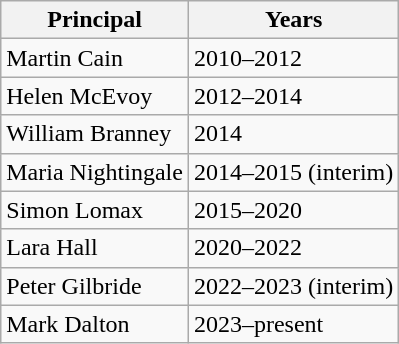<table class="wikitable sortable">
<tr>
<th>Principal</th>
<th>Years</th>
</tr>
<tr>
<td>Martin Cain</td>
<td>2010–2012</td>
</tr>
<tr>
<td>Helen McEvoy</td>
<td>2012–2014</td>
</tr>
<tr>
<td>William Branney</td>
<td>2014</td>
</tr>
<tr>
<td>Maria Nightingale</td>
<td>2014–2015 (interim)</td>
</tr>
<tr>
<td>Simon Lomax</td>
<td>2015–2020</td>
</tr>
<tr>
<td>Lara Hall</td>
<td>2020–2022</td>
</tr>
<tr>
<td>Peter Gilbride</td>
<td>2022–2023 (interim)</td>
</tr>
<tr>
<td>Mark Dalton</td>
<td>2023–present</td>
</tr>
</table>
